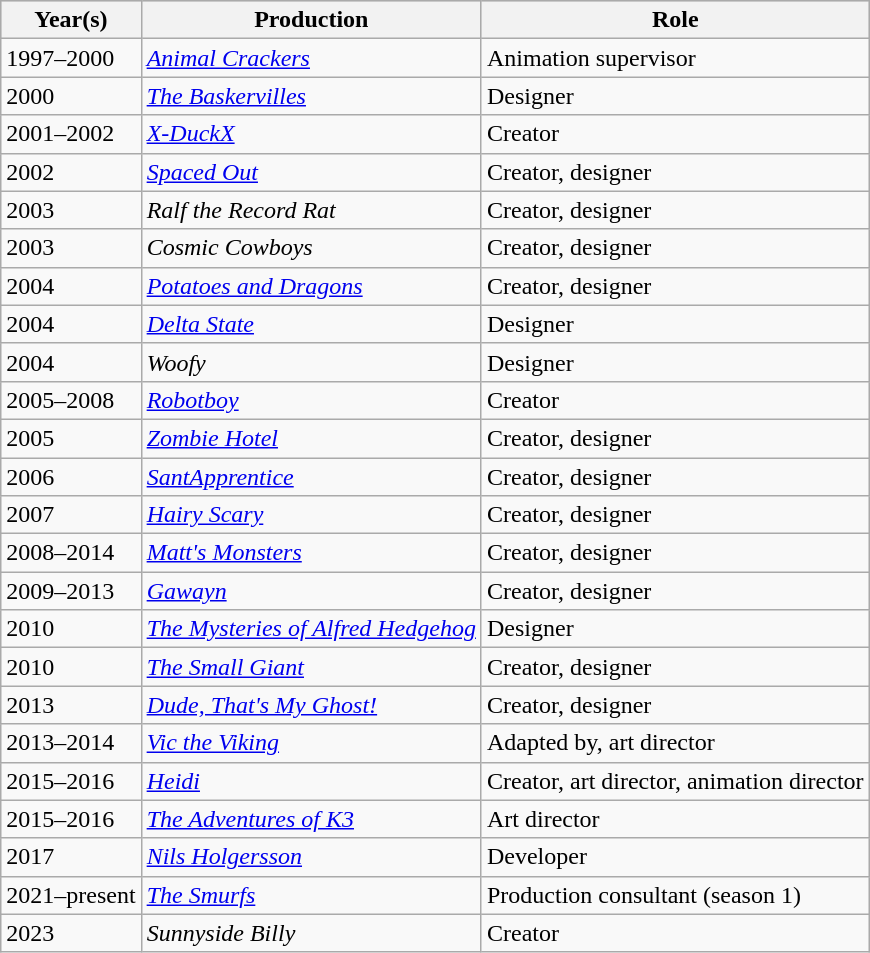<table class="wikitable">
<tr style="background:#ccc; text-align:center;">
<th>Year(s)</th>
<th>Production</th>
<th>Role</th>
</tr>
<tr>
<td>1997–2000</td>
<td><em><a href='#'>Animal Crackers</a></em></td>
<td>Animation supervisor</td>
</tr>
<tr>
<td>2000</td>
<td><em><a href='#'>The Baskervilles</a></em></td>
<td>Designer</td>
</tr>
<tr>
<td>2001–2002</td>
<td><em><a href='#'>X-DuckX</a></em></td>
<td>Creator</td>
</tr>
<tr>
<td>2002</td>
<td><em><a href='#'>Spaced Out</a></em></td>
<td>Creator, designer</td>
</tr>
<tr>
<td>2003</td>
<td><em>Ralf the Record Rat</em></td>
<td>Creator, designer</td>
</tr>
<tr>
<td>2003</td>
<td><em>Cosmic Cowboys</em></td>
<td>Creator, designer</td>
</tr>
<tr>
<td>2004</td>
<td><em><a href='#'>Potatoes and Dragons</a></em></td>
<td>Creator, designer</td>
</tr>
<tr>
<td>2004</td>
<td><em><a href='#'>Delta State</a></em></td>
<td>Designer</td>
</tr>
<tr>
<td>2004</td>
<td><em>Woofy</em></td>
<td>Designer</td>
</tr>
<tr>
<td>2005–2008</td>
<td><em><a href='#'>Robotboy</a></em></td>
<td>Creator</td>
</tr>
<tr>
<td>2005</td>
<td><em><a href='#'>Zombie Hotel</a></em></td>
<td>Creator, designer</td>
</tr>
<tr>
<td>2006</td>
<td><em><a href='#'>SantApprentice</a></em></td>
<td>Creator, designer</td>
</tr>
<tr>
<td>2007</td>
<td><em><a href='#'>Hairy Scary</a></em></td>
<td>Creator, designer</td>
</tr>
<tr>
<td>2008–2014</td>
<td><em><a href='#'>Matt's Monsters</a></em></td>
<td>Creator, designer</td>
</tr>
<tr>
<td>2009–2013</td>
<td><em><a href='#'>Gawayn</a></em></td>
<td>Creator, designer</td>
</tr>
<tr>
<td>2010</td>
<td><em><a href='#'>The Mysteries of Alfred Hedgehog</a></em></td>
<td>Designer</td>
</tr>
<tr>
<td>2010</td>
<td><em><a href='#'>The Small Giant</a></em></td>
<td>Creator, designer</td>
</tr>
<tr>
<td>2013</td>
<td><em><a href='#'>Dude, That's My Ghost!</a></em></td>
<td>Creator, designer</td>
</tr>
<tr>
<td>2013–2014</td>
<td><em><a href='#'>Vic the Viking</a></em></td>
<td>Adapted by, art director</td>
</tr>
<tr>
<td>2015–2016</td>
<td><em><a href='#'>Heidi</a></em></td>
<td>Creator, art director, animation director</td>
</tr>
<tr>
<td>2015–2016</td>
<td><em><a href='#'>The Adventures of K3</a></em></td>
<td>Art director</td>
</tr>
<tr>
<td>2017</td>
<td><em><a href='#'>Nils Holgersson</a></em></td>
<td>Developer</td>
</tr>
<tr>
<td>2021–present</td>
<td><em><a href='#'>The Smurfs</a></em></td>
<td>Production consultant (season 1)</td>
</tr>
<tr>
<td>2023</td>
<td><em>Sunnyside Billy</em></td>
<td>Creator</td>
</tr>
</table>
